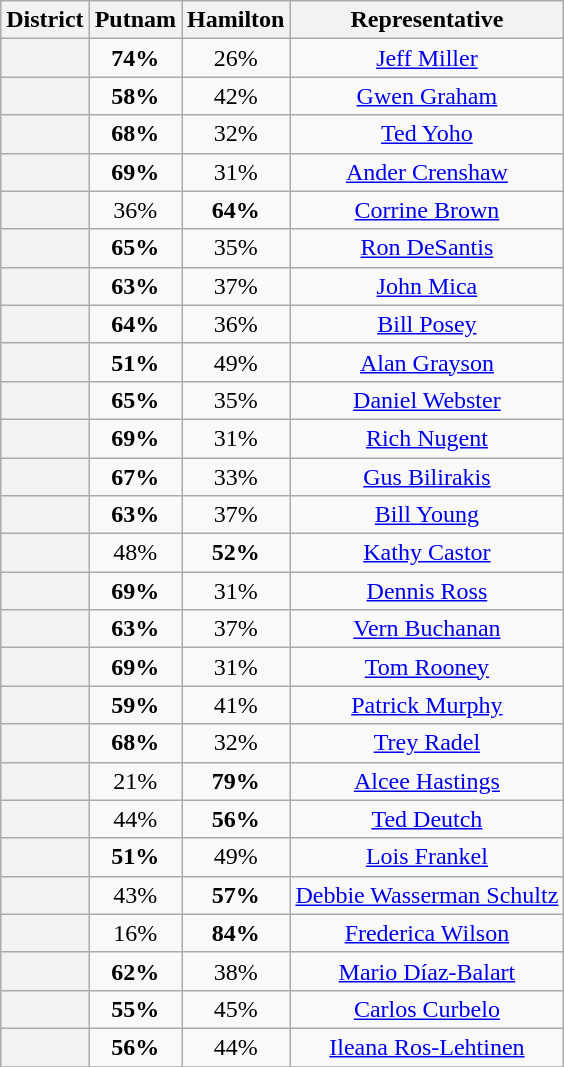<table class=wikitable>
<tr>
<th>District</th>
<th>Putnam</th>
<th>Hamilton</th>
<th>Representative</th>
</tr>
<tr align=center>
<th></th>
<td><strong>74%</strong></td>
<td>26%</td>
<td><a href='#'>Jeff Miller</a></td>
</tr>
<tr align=center>
<th></th>
<td><strong>58%</strong></td>
<td>42%</td>
<td><a href='#'>Gwen Graham</a></td>
</tr>
<tr align=center>
<th></th>
<td><strong>68%</strong></td>
<td>32%</td>
<td><a href='#'>Ted Yoho</a></td>
</tr>
<tr align=center>
<th></th>
<td><strong>69%</strong></td>
<td>31%</td>
<td><a href='#'>Ander Crenshaw</a></td>
</tr>
<tr align=center>
<th></th>
<td>36%</td>
<td><strong>64%</strong></td>
<td><a href='#'>Corrine Brown</a></td>
</tr>
<tr align=center>
<th></th>
<td><strong>65%</strong></td>
<td>35%</td>
<td><a href='#'>Ron DeSantis</a></td>
</tr>
<tr align=center>
<th></th>
<td><strong>63%</strong></td>
<td>37%</td>
<td><a href='#'>John Mica</a></td>
</tr>
<tr align=center>
<th></th>
<td><strong>64%</strong></td>
<td>36%</td>
<td><a href='#'>Bill Posey</a></td>
</tr>
<tr align=center>
<th></th>
<td><strong>51%</strong></td>
<td>49%</td>
<td><a href='#'>Alan Grayson</a></td>
</tr>
<tr align=center>
<th></th>
<td><strong>65%</strong></td>
<td>35%</td>
<td><a href='#'>Daniel Webster</a></td>
</tr>
<tr align=center>
<th></th>
<td><strong>69%</strong></td>
<td>31%</td>
<td><a href='#'>Rich Nugent</a></td>
</tr>
<tr align=center>
<th></th>
<td><strong>67%</strong></td>
<td>33%</td>
<td><a href='#'>Gus Bilirakis</a></td>
</tr>
<tr align=center>
<th></th>
<td><strong>63%</strong></td>
<td>37%</td>
<td><a href='#'>Bill Young</a></td>
</tr>
<tr align=center>
<th></th>
<td>48%</td>
<td><strong>52%</strong></td>
<td><a href='#'>Kathy Castor</a></td>
</tr>
<tr align=center>
<th></th>
<td><strong>69%</strong></td>
<td>31%</td>
<td><a href='#'>Dennis Ross</a></td>
</tr>
<tr align=center>
<th></th>
<td><strong>63%</strong></td>
<td>37%</td>
<td><a href='#'>Vern Buchanan</a></td>
</tr>
<tr align=center>
<th></th>
<td><strong>69%</strong></td>
<td>31%</td>
<td><a href='#'>Tom Rooney</a></td>
</tr>
<tr align=center>
<th></th>
<td><strong>59%</strong></td>
<td>41%</td>
<td><a href='#'>Patrick Murphy</a></td>
</tr>
<tr align=center>
<th></th>
<td><strong>68%</strong></td>
<td>32%</td>
<td><a href='#'>Trey Radel</a></td>
</tr>
<tr align=center>
<th></th>
<td>21%</td>
<td><strong>79%</strong></td>
<td><a href='#'>Alcee Hastings</a></td>
</tr>
<tr align=center>
<th></th>
<td>44%</td>
<td><strong>56%</strong></td>
<td><a href='#'>Ted Deutch</a></td>
</tr>
<tr align=center>
<th></th>
<td><strong>51%</strong></td>
<td>49%</td>
<td><a href='#'>Lois Frankel</a></td>
</tr>
<tr align=center>
<th></th>
<td>43%</td>
<td><strong>57%</strong></td>
<td><a href='#'>Debbie Wasserman Schultz</a></td>
</tr>
<tr align=center>
<th></th>
<td>16%</td>
<td><strong>84%</strong></td>
<td><a href='#'>Frederica Wilson</a></td>
</tr>
<tr align=center>
<th></th>
<td><strong>62%</strong></td>
<td>38%</td>
<td><a href='#'>Mario Díaz-Balart</a></td>
</tr>
<tr align=center>
<th></th>
<td><strong>55%</strong></td>
<td>45%</td>
<td><a href='#'>Carlos Curbelo</a></td>
</tr>
<tr align=center>
<th></th>
<td><strong>56%</strong></td>
<td>44%</td>
<td><a href='#'>Ileana Ros-Lehtinen</a></td>
</tr>
<tr align=center>
</tr>
</table>
